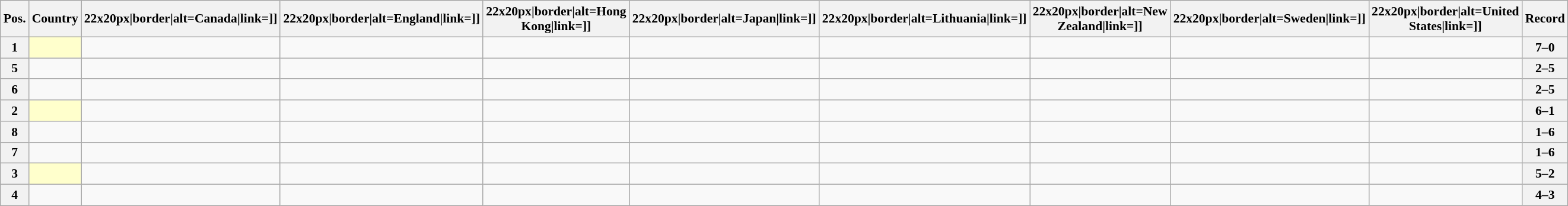<table class="wikitable sortable nowrap" style="text-align:center; font-size:0.9em;">
<tr>
<th>Pos.</th>
<th>Country</th>
<th [[Image:>22x20px|border|alt=Canada|link=]]</th>
<th [[Image:>22x20px|border|alt=England|link=]]</th>
<th [[Image:>22x20px|border|alt=Hong Kong|link=]]</th>
<th [[Image:>22x20px|border|alt=Japan|link=]]</th>
<th [[Image:>22x20px|border|alt=Lithuania|link=]]</th>
<th [[Image:>22x20px|border|alt=New Zealand|link=]]</th>
<th [[Image:>22x20px|border|alt=Sweden|link=]]</th>
<th [[Image:>22x20px|border|alt=United States|link=]]</th>
<th>Record</th>
</tr>
<tr>
<th>1</th>
<td style="text-align:left; background:#ffffcc;"></td>
<td></td>
<td></td>
<td></td>
<td></td>
<td></td>
<td></td>
<td></td>
<td></td>
<th>7–0</th>
</tr>
<tr>
<th>5</th>
<td style="text-align:left;"></td>
<td></td>
<td></td>
<td></td>
<td></td>
<td></td>
<td></td>
<td></td>
<td></td>
<th>2–5</th>
</tr>
<tr>
<th>6</th>
<td style="text-align:left;"></td>
<td></td>
<td></td>
<td></td>
<td></td>
<td></td>
<td></td>
<td></td>
<td></td>
<th>2–5</th>
</tr>
<tr>
<th>2</th>
<td style="text-align:left; background:#ffffcc;"></td>
<td></td>
<td></td>
<td></td>
<td></td>
<td></td>
<td></td>
<td></td>
<td></td>
<th>6–1</th>
</tr>
<tr>
<th>8</th>
<td style="text-align:left;"></td>
<td></td>
<td></td>
<td></td>
<td></td>
<td></td>
<td></td>
<td></td>
<td></td>
<th>1–6</th>
</tr>
<tr>
<th>7</th>
<td style="text-align:left;"></td>
<td></td>
<td></td>
<td></td>
<td></td>
<td></td>
<td></td>
<td></td>
<td></td>
<th>1–6</th>
</tr>
<tr>
<th>3</th>
<td style="text-align:left; background:#ffffcc;"></td>
<td></td>
<td></td>
<td></td>
<td></td>
<td></td>
<td></td>
<td></td>
<td></td>
<th>5–2</th>
</tr>
<tr>
<th>4</th>
<td style="text-align:left;"></td>
<td></td>
<td></td>
<td></td>
<td></td>
<td></td>
<td></td>
<td></td>
<td></td>
<th>4–3</th>
</tr>
</table>
